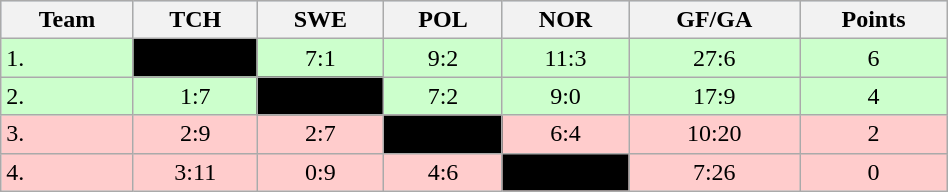<table class="wikitable" bgcolor="#EFEFFF" width="50%">
<tr bgcolor="#BCD2EE">
<th>Team</th>
<th>TCH</th>
<th>SWE</th>
<th>POL</th>
<th>NOR</th>
<th>GF/GA</th>
<th>Points</th>
</tr>
<tr bgcolor="#ccffcc" align="center">
<td align="left">1. </td>
<td style="background:#000000;"></td>
<td>7:1</td>
<td>9:2</td>
<td>11:3</td>
<td>27:6</td>
<td>6</td>
</tr>
<tr bgcolor="#ccffcc" align="center">
<td align="left">2. </td>
<td>1:7</td>
<td style="background:#000000;"></td>
<td>7:2</td>
<td>9:0</td>
<td>17:9</td>
<td>4</td>
</tr>
<tr bgcolor="#ffcccc" align="center">
<td align="left">3. </td>
<td>2:9</td>
<td>2:7</td>
<td style="background:#000000;"></td>
<td>6:4</td>
<td>10:20</td>
<td>2</td>
</tr>
<tr bgcolor="#ffcccc" align="center">
<td align="left">4. </td>
<td>3:11</td>
<td>0:9</td>
<td>4:6</td>
<td style="background:#000000;"></td>
<td>7:26</td>
<td>0</td>
</tr>
</table>
